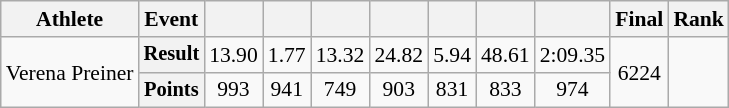<table class="wikitable" style="font-size:90%">
<tr>
<th>Athlete</th>
<th>Event</th>
<th></th>
<th></th>
<th></th>
<th></th>
<th></th>
<th></th>
<th></th>
<th>Final</th>
<th>Rank</th>
</tr>
<tr align=center>
<td rowspan="2" style="text-align:left;">Verena Preiner</td>
<th style="font-size:95%">Result</th>
<td>13.90</td>
<td>1.77</td>
<td>13.32</td>
<td>24.82</td>
<td>5.94</td>
<td>48.61</td>
<td>2:09.35</td>
<td rowspan=2>6224</td>
<td rowspan=2></td>
</tr>
<tr align=center>
<th style="font-size:95%">Points</th>
<td>993</td>
<td>941</td>
<td>749</td>
<td>903</td>
<td>831</td>
<td>833</td>
<td>974</td>
</tr>
</table>
